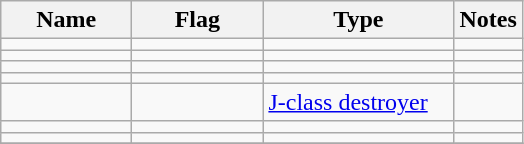<table class="wikitable sortable">
<tr>
<th scope="col" width="80px">Name</th>
<th scope="col" width="80px">Flag</th>
<th scope="col" width="120px">Type</th>
<th>Notes</th>
</tr>
<tr>
<td></td>
<td></td>
<td></td>
<td></td>
</tr>
<tr>
<td></td>
<td></td>
<td></td>
<td></td>
</tr>
<tr>
<td></td>
<td></td>
<td></td>
<td></td>
</tr>
<tr>
<td></td>
<td></td>
<td></td>
<td></td>
</tr>
<tr>
<td></td>
<td></td>
<td><a href='#'>J-class destroyer</a></td>
<td></td>
</tr>
<tr>
<td></td>
<td></td>
<td></td>
<td></td>
</tr>
<tr>
<td></td>
<td></td>
<td></td>
<td></td>
</tr>
<tr>
</tr>
</table>
